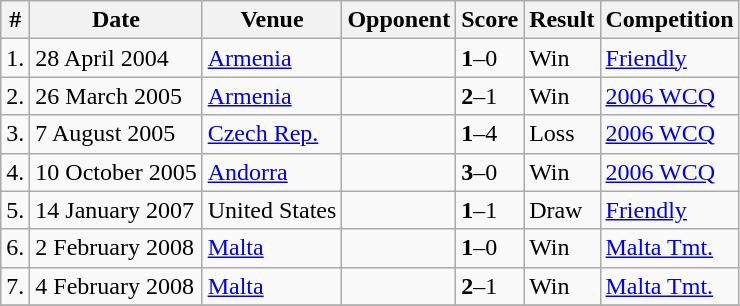<table class="wikitable">
<tr>
<th>#</th>
<th>Date</th>
<th>Venue</th>
<th>Opponent</th>
<th>Score</th>
<th>Result</th>
<th>Competition</th>
</tr>
<tr>
<td>1.</td>
<td>28 April 2004</td>
<td><a href='#'>Armenia</a></td>
<td></td>
<td><strong>1</strong>–0</td>
<td>Win</td>
<td><a href='#'>Friendly</a></td>
</tr>
<tr>
<td>2.</td>
<td>26 March 2005</td>
<td><a href='#'>Armenia</a></td>
<td></td>
<td><strong>2</strong>–1</td>
<td>Win</td>
<td><a href='#'>2006 WCQ</a></td>
</tr>
<tr>
<td>3.</td>
<td>7 August 2005</td>
<td><a href='#'>Czech Rep.</a></td>
<td></td>
<td><strong>1</strong>–4</td>
<td>Loss</td>
<td><a href='#'>2006 WCQ</a></td>
</tr>
<tr>
<td>4.</td>
<td>10 October 2005</td>
<td><a href='#'>Andorra</a></td>
<td></td>
<td><strong>3</strong>–0</td>
<td>Win</td>
<td><a href='#'>2006 WCQ</a></td>
</tr>
<tr>
<td>5.</td>
<td>14 January 2007</td>
<td>United States</td>
<td></td>
<td><strong>1</strong>–1</td>
<td>Draw</td>
<td><a href='#'>Friendly</a></td>
</tr>
<tr>
<td>6.</td>
<td>2 February 2008</td>
<td><a href='#'>Malta</a></td>
<td></td>
<td><strong>1</strong>–0</td>
<td>Win</td>
<td><a href='#'>Malta Tmt.</a></td>
</tr>
<tr>
<td>7.</td>
<td>4 February 2008</td>
<td><a href='#'>Malta</a></td>
<td></td>
<td><strong>2</strong>–1</td>
<td>Win</td>
<td><a href='#'>Malta Tmt.</a></td>
</tr>
<tr>
</tr>
</table>
